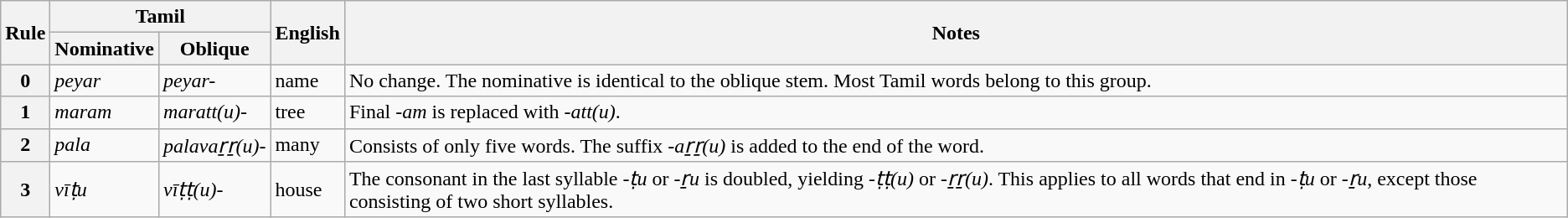<table class="wikitable">
<tr>
<th rowspan="2">Rule</th>
<th colspan="2">Tamil</th>
<th rowspan="2">English</th>
<th rowspan="2">Notes</th>
</tr>
<tr>
<th>Nominative</th>
<th>Oblique</th>
</tr>
<tr>
<th>0</th>
<td><em>peyar</em></td>
<td><em>peyar-</em></td>
<td>name</td>
<td>No change. The nominative is identical to the oblique stem. Most Tamil words belong to this group.</td>
</tr>
<tr>
<th>1</th>
<td><em>maram</em></td>
<td><em>maratt(u)-</em></td>
<td>tree</td>
<td>Final <em>-am</em> is replaced with <em>-att(u)</em>.</td>
</tr>
<tr>
<th>2</th>
<td><em>pala</em></td>
<td><em>palavaṟṟ(u)-</em></td>
<td>many</td>
<td>Consists of only five words. The suffix <em>-aṟṟ(u)</em> is added to the end of the word.</td>
</tr>
<tr>
<th>3</th>
<td><em>vīṭu</em></td>
<td><em>vīṭṭ(u)-</em></td>
<td>house</td>
<td>The consonant in the last syllable <em>-ṭu</em> or <em>-ṟu</em> is doubled, yielding <em>-ṭṭ(u)</em> or <em>-ṟṟ(u)</em>. This applies to all words that end in <em>-ṭu</em> or <em>-ṟu</em>, except those consisting of two short syllables.</td>
</tr>
</table>
